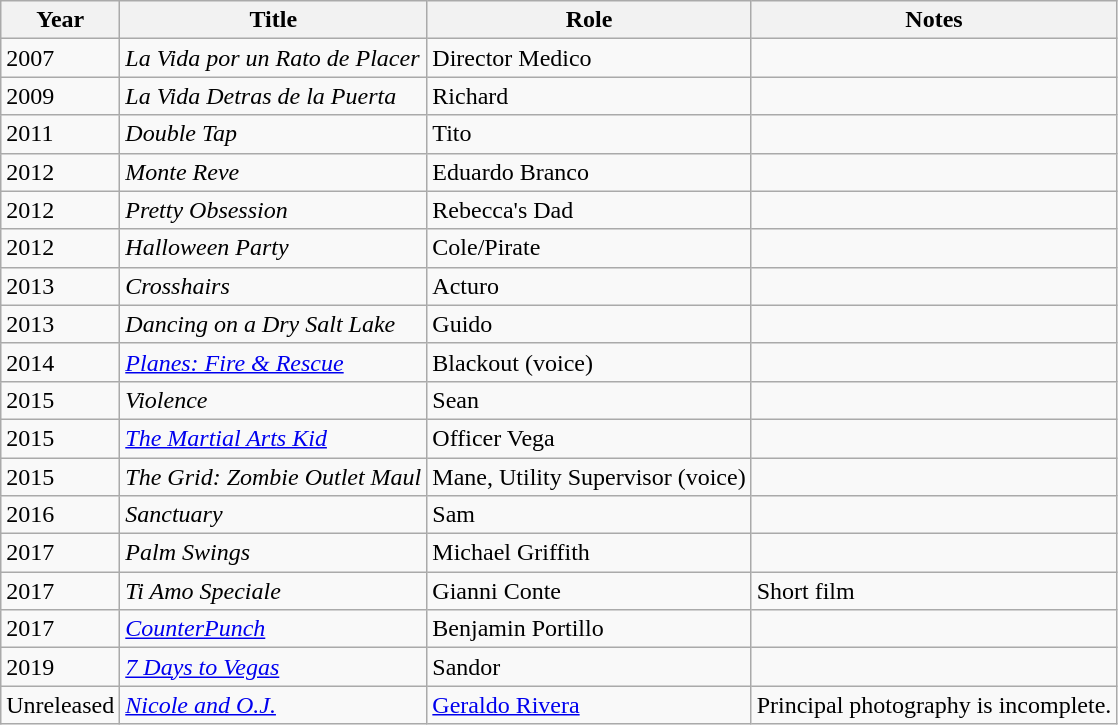<table class="wikitable sortable">
<tr>
<th>Year</th>
<th>Title</th>
<th>Role</th>
<th>Notes</th>
</tr>
<tr>
<td>2007</td>
<td><em>La Vida por un Rato de Placer</em></td>
<td>Director Medico</td>
<td></td>
</tr>
<tr>
<td>2009</td>
<td><em>La Vida Detras de la Puerta</em></td>
<td>Richard</td>
<td></td>
</tr>
<tr>
<td>2011</td>
<td><em>Double Tap</em></td>
<td>Tito</td>
<td></td>
</tr>
<tr>
<td>2012</td>
<td><em>Monte Reve</em></td>
<td>Eduardo Branco</td>
<td></td>
</tr>
<tr>
<td>2012</td>
<td><em>Pretty Obsession</em></td>
<td>Rebecca's Dad</td>
<td></td>
</tr>
<tr>
<td>2012</td>
<td><em>Halloween Party</em></td>
<td>Cole/Pirate</td>
<td></td>
</tr>
<tr>
<td>2013</td>
<td><em>Crosshairs</em></td>
<td>Acturo</td>
<td></td>
</tr>
<tr>
<td>2013</td>
<td><em>Dancing on a Dry Salt Lake</em></td>
<td>Guido</td>
<td></td>
</tr>
<tr>
<td>2014</td>
<td><em><a href='#'>Planes: Fire & Rescue</a></em></td>
<td>Blackout (voice)</td>
<td></td>
</tr>
<tr>
<td>2015</td>
<td><em>Violence</em></td>
<td>Sean</td>
<td></td>
</tr>
<tr>
<td>2015</td>
<td><em><a href='#'>The Martial Arts Kid</a></em></td>
<td>Officer Vega</td>
<td></td>
</tr>
<tr>
<td>2015</td>
<td><em>The Grid: Zombie Outlet Maul</em></td>
<td>Mane, Utility Supervisor (voice)</td>
<td></td>
</tr>
<tr>
<td>2016</td>
<td><em>Sanctuary</em></td>
<td>Sam</td>
<td></td>
</tr>
<tr>
<td>2017</td>
<td><em>Palm Swings</em></td>
<td>Michael Griffith</td>
<td></td>
</tr>
<tr>
<td>2017</td>
<td><em>Ti Amo Speciale</em></td>
<td>Gianni Conte</td>
<td>Short film</td>
</tr>
<tr>
<td>2017</td>
<td><em><a href='#'>CounterPunch</a></em></td>
<td>Benjamin Portillo</td>
<td></td>
</tr>
<tr>
<td>2019</td>
<td><em><a href='#'>7 Days to Vegas</a></em></td>
<td>Sandor</td>
<td></td>
</tr>
<tr>
<td>Unreleased</td>
<td><em><a href='#'>Nicole and O.J.</a></em></td>
<td><a href='#'>Geraldo Rivera</a></td>
<td>Principal photography is incomplete.</td>
</tr>
</table>
